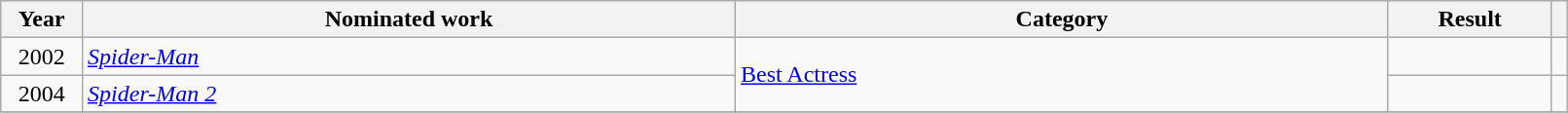<table class="wikitable" style="width:85%;">
<tr>
<th width=5%>Year</th>
<th style="width:40%;">Nominated work</th>
<th style="width:40%;">Category</th>
<th style="width:10%;">Result</th>
<th width=1%></th>
</tr>
<tr>
<td style="text-align:center;">2002</td>
<td><em><a href='#'>Spider-Man</a></em></td>
<td rowspan="2"><a href='#'>Best Actress</a></td>
<td></td>
<td style="text-align:center;"></td>
</tr>
<tr>
<td style="text-align:center;">2004</td>
<td><em><a href='#'>Spider-Man 2</a></em></td>
<td></td>
<td style="text-align:center;"></td>
</tr>
<tr>
</tr>
</table>
